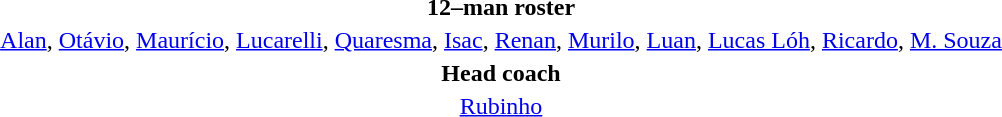<table style="text-align: center; margin-top: 2em; margin-left: auto; margin-right: auto">
<tr>
<td><strong>12–man roster</strong></td>
</tr>
<tr>
<td><a href='#'>Alan</a>, <a href='#'>Otávio</a>, <a href='#'>Maurício</a>, <a href='#'>Lucarelli</a>, <a href='#'>Quaresma</a>, <a href='#'>Isac</a>, <a href='#'>Renan</a>, <a href='#'>Murilo</a>, <a href='#'>Luan</a>, <a href='#'>Lucas Lóh</a>, <a href='#'>Ricardo</a>, <a href='#'>M. Souza</a></td>
</tr>
<tr>
<td><strong>Head coach</strong></td>
</tr>
<tr>
<td><a href='#'>Rubinho</a></td>
</tr>
</table>
